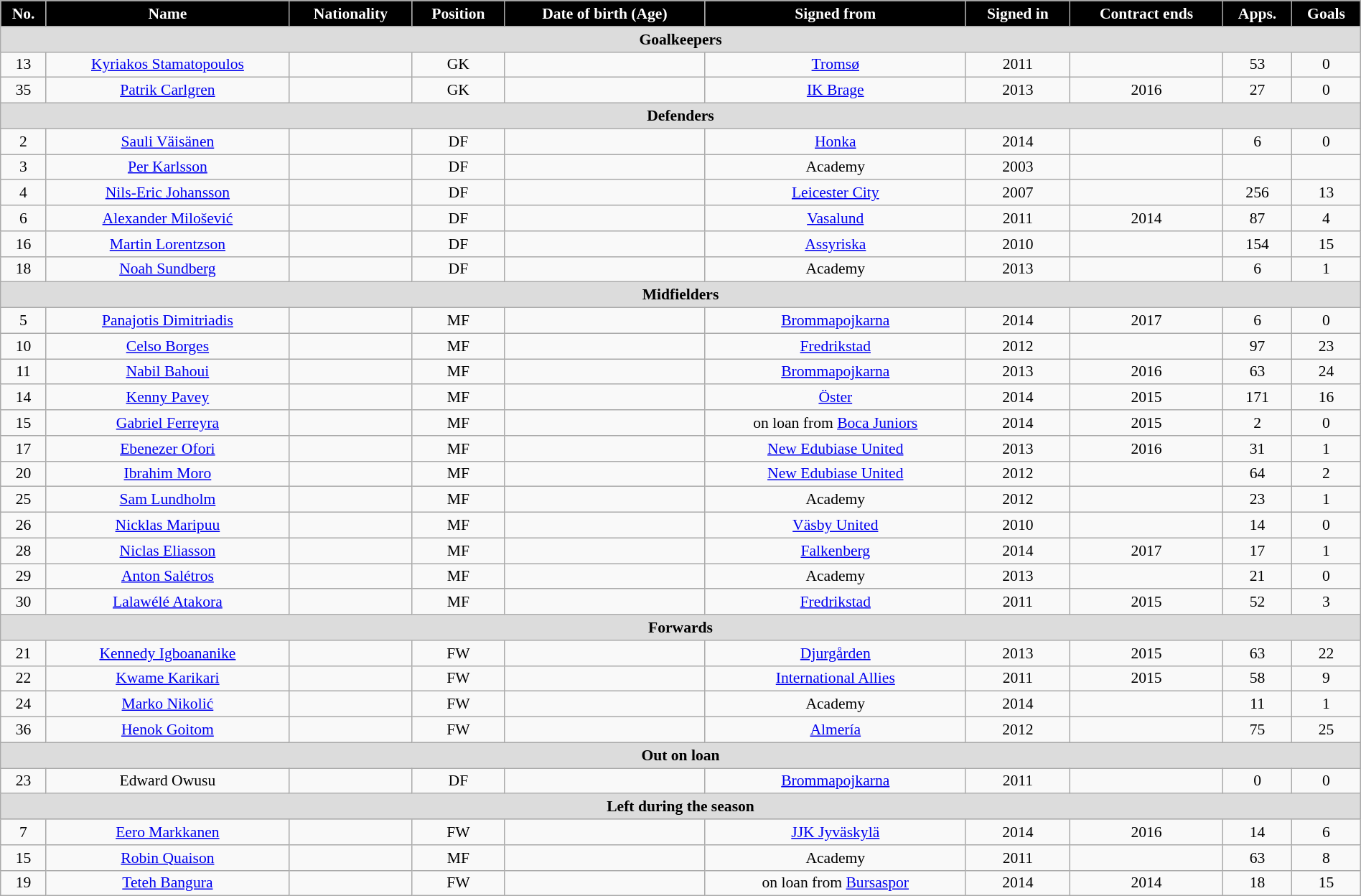<table class="wikitable"  style="text-align:center; font-size:90%; width:100%;">
<tr>
<th style="background:#000000; color:white; text-align:center;">No.</th>
<th style="background:#000000; color:white; text-align:center;">Name</th>
<th style="background:#000000; color:white; text-align:center;">Nationality</th>
<th style="background:#000000; color:white; text-align:center;">Position</th>
<th style="background:#000000; color:white; text-align:center;">Date of birth (Age)</th>
<th style="background:#000000; color:white; text-align:center;">Signed from</th>
<th style="background:#000000; color:white; text-align:center;">Signed in</th>
<th style="background:#000000; color:white; text-align:center;">Contract ends</th>
<th style="background:#000000; color:white; text-align:center;">Apps.</th>
<th style="background:#000000; color:white; text-align:center;">Goals</th>
</tr>
<tr>
<th colspan="11"  style="background:#dcdcdc; text-align:center;">Goalkeepers</th>
</tr>
<tr>
<td>13</td>
<td><a href='#'>Kyriakos Stamatopoulos</a></td>
<td></td>
<td>GK</td>
<td></td>
<td><a href='#'>Tromsø</a></td>
<td>2011</td>
<td></td>
<td>53</td>
<td>0</td>
</tr>
<tr>
<td>35</td>
<td><a href='#'>Patrik Carlgren</a></td>
<td></td>
<td>GK</td>
<td></td>
<td><a href='#'>IK Brage</a></td>
<td>2013</td>
<td>2016</td>
<td>27</td>
<td>0</td>
</tr>
<tr>
<th colspan="11"  style="background:#dcdcdc; text-align:center;">Defenders</th>
</tr>
<tr>
<td>2</td>
<td><a href='#'>Sauli Väisänen</a></td>
<td></td>
<td>DF</td>
<td></td>
<td><a href='#'>Honka</a></td>
<td>2014</td>
<td></td>
<td>6</td>
<td>0</td>
</tr>
<tr>
<td>3</td>
<td><a href='#'>Per Karlsson</a></td>
<td></td>
<td>DF</td>
<td></td>
<td>Academy</td>
<td>2003</td>
<td></td>
<td></td>
<td></td>
</tr>
<tr>
<td>4</td>
<td><a href='#'>Nils-Eric Johansson</a></td>
<td></td>
<td>DF</td>
<td></td>
<td><a href='#'>Leicester City</a></td>
<td>2007</td>
<td></td>
<td>256</td>
<td>13</td>
</tr>
<tr>
<td>6</td>
<td><a href='#'>Alexander Milošević</a></td>
<td></td>
<td>DF</td>
<td></td>
<td><a href='#'>Vasalund</a></td>
<td>2011</td>
<td>2014</td>
<td>87</td>
<td>4</td>
</tr>
<tr>
<td>16</td>
<td><a href='#'>Martin Lorentzson</a></td>
<td></td>
<td>DF</td>
<td></td>
<td><a href='#'>Assyriska</a></td>
<td>2010</td>
<td></td>
<td>154</td>
<td>15</td>
</tr>
<tr>
<td>18</td>
<td><a href='#'>Noah Sundberg</a></td>
<td></td>
<td>DF</td>
<td></td>
<td>Academy</td>
<td>2013</td>
<td></td>
<td>6</td>
<td>1</td>
</tr>
<tr>
<th colspan="11"  style="background:#dcdcdc; text-align:center;">Midfielders</th>
</tr>
<tr>
<td>5</td>
<td><a href='#'>Panajotis Dimitriadis</a></td>
<td></td>
<td>MF</td>
<td></td>
<td><a href='#'>Brommapojkarna</a></td>
<td>2014</td>
<td>2017</td>
<td>6</td>
<td>0</td>
</tr>
<tr>
<td>10</td>
<td><a href='#'>Celso Borges</a></td>
<td></td>
<td>MF</td>
<td></td>
<td><a href='#'>Fredrikstad</a></td>
<td>2012</td>
<td></td>
<td>97</td>
<td>23</td>
</tr>
<tr>
<td>11</td>
<td><a href='#'>Nabil Bahoui</a></td>
<td></td>
<td>MF</td>
<td></td>
<td><a href='#'>Brommapojkarna</a></td>
<td>2013</td>
<td>2016</td>
<td>63</td>
<td>24</td>
</tr>
<tr>
<td>14</td>
<td><a href='#'>Kenny Pavey</a></td>
<td></td>
<td>MF</td>
<td></td>
<td><a href='#'>Öster</a></td>
<td>2014</td>
<td>2015</td>
<td>171</td>
<td>16</td>
</tr>
<tr>
<td>15</td>
<td><a href='#'>Gabriel Ferreyra</a></td>
<td></td>
<td>MF</td>
<td></td>
<td>on loan from <a href='#'>Boca Juniors</a></td>
<td>2014</td>
<td>2015</td>
<td>2</td>
<td>0</td>
</tr>
<tr>
<td>17</td>
<td><a href='#'>Ebenezer Ofori</a></td>
<td></td>
<td>MF</td>
<td></td>
<td><a href='#'>New Edubiase United</a></td>
<td>2013</td>
<td>2016</td>
<td>31</td>
<td>1</td>
</tr>
<tr>
<td>20</td>
<td><a href='#'>Ibrahim Moro</a></td>
<td></td>
<td>MF</td>
<td></td>
<td><a href='#'>New Edubiase United</a></td>
<td>2012</td>
<td></td>
<td>64</td>
<td>2</td>
</tr>
<tr>
<td>25</td>
<td><a href='#'>Sam Lundholm</a></td>
<td></td>
<td>MF</td>
<td></td>
<td>Academy</td>
<td>2012</td>
<td></td>
<td>23</td>
<td>1</td>
</tr>
<tr>
<td>26</td>
<td><a href='#'>Nicklas Maripuu</a></td>
<td></td>
<td>MF</td>
<td></td>
<td><a href='#'>Väsby United</a></td>
<td>2010</td>
<td></td>
<td>14</td>
<td>0</td>
</tr>
<tr>
<td>28</td>
<td><a href='#'>Niclas Eliasson</a></td>
<td></td>
<td>MF</td>
<td></td>
<td><a href='#'>Falkenberg</a></td>
<td>2014</td>
<td>2017</td>
<td>17</td>
<td>1</td>
</tr>
<tr>
<td>29</td>
<td><a href='#'>Anton Salétros</a></td>
<td></td>
<td>MF</td>
<td></td>
<td>Academy</td>
<td>2013</td>
<td></td>
<td>21</td>
<td>0</td>
</tr>
<tr>
<td>30</td>
<td><a href='#'>Lalawélé Atakora</a></td>
<td></td>
<td>MF</td>
<td></td>
<td><a href='#'>Fredrikstad</a></td>
<td>2011</td>
<td>2015</td>
<td>52</td>
<td>3</td>
</tr>
<tr>
<th colspan="11"  style="background:#dcdcdc; text-align:center;">Forwards</th>
</tr>
<tr>
<td>21</td>
<td><a href='#'>Kennedy Igboananike</a></td>
<td></td>
<td>FW</td>
<td></td>
<td><a href='#'>Djurgården</a></td>
<td>2013</td>
<td>2015</td>
<td>63</td>
<td>22</td>
</tr>
<tr>
<td>22</td>
<td><a href='#'>Kwame Karikari</a></td>
<td></td>
<td>FW</td>
<td></td>
<td><a href='#'>International Allies</a></td>
<td>2011</td>
<td>2015</td>
<td>58</td>
<td>9</td>
</tr>
<tr>
<td>24</td>
<td><a href='#'>Marko Nikolić</a></td>
<td></td>
<td>FW</td>
<td></td>
<td>Academy</td>
<td>2014</td>
<td></td>
<td>11</td>
<td>1</td>
</tr>
<tr>
<td>36</td>
<td><a href='#'>Henok Goitom</a></td>
<td></td>
<td>FW</td>
<td></td>
<td><a href='#'>Almería</a></td>
<td>2012</td>
<td></td>
<td>75</td>
<td>25</td>
</tr>
<tr>
<th colspan="11"  style="background:#dcdcdc; text-align:center;">Out on loan</th>
</tr>
<tr>
<td>23</td>
<td>Edward Owusu</td>
<td></td>
<td>DF</td>
<td></td>
<td><a href='#'>Brommapojkarna</a></td>
<td>2011</td>
<td></td>
<td>0</td>
<td>0</td>
</tr>
<tr>
<th colspan="11"  style="background:#dcdcdc; text-align:center;">Left during the season</th>
</tr>
<tr>
<td>7</td>
<td><a href='#'>Eero Markkanen</a></td>
<td></td>
<td>FW</td>
<td></td>
<td><a href='#'>JJK Jyväskylä</a></td>
<td>2014</td>
<td>2016</td>
<td>14</td>
<td>6</td>
</tr>
<tr>
<td>15</td>
<td><a href='#'>Robin Quaison</a></td>
<td></td>
<td>MF</td>
<td></td>
<td>Academy</td>
<td>2011</td>
<td></td>
<td>63</td>
<td>8</td>
</tr>
<tr>
<td>19</td>
<td><a href='#'>Teteh Bangura</a></td>
<td></td>
<td>FW</td>
<td></td>
<td>on loan from <a href='#'>Bursaspor</a></td>
<td>2014</td>
<td>2014</td>
<td>18</td>
<td>15</td>
</tr>
</table>
